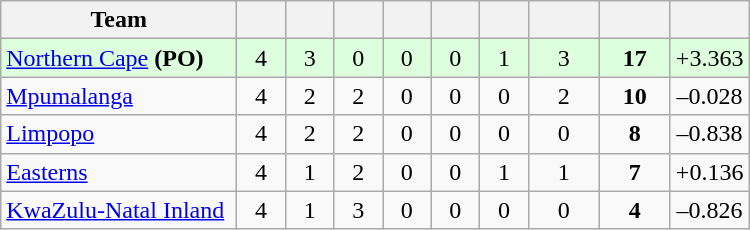<table class="wikitable" style="text-align:center">
<tr>
<th width="150">Team</th>
<th width="25"></th>
<th width="25"></th>
<th width="25"></th>
<th width="25"></th>
<th width="25"></th>
<th width="25"></th>
<th width="40"></th>
<th width="40"></th>
<th width="45"></th>
</tr>
<tr style="background:#dfd;">
<td style="text-align:left"><a href='#'>Northern Cape</a> <strong>(PO)</strong></td>
<td>4</td>
<td>3</td>
<td>0</td>
<td>0</td>
<td>0</td>
<td>1</td>
<td>3</td>
<td><strong>17</strong></td>
<td>+3.363</td>
</tr>
<tr>
<td style="text-align:left"><a href='#'>Mpumalanga</a></td>
<td>4</td>
<td>2</td>
<td>2</td>
<td>0</td>
<td>0</td>
<td>0</td>
<td>2</td>
<td><strong>10</strong></td>
<td>–0.028</td>
</tr>
<tr>
<td style="text-align:left"><a href='#'>Limpopo</a></td>
<td>4</td>
<td>2</td>
<td>2</td>
<td>0</td>
<td>0</td>
<td>0</td>
<td>0</td>
<td><strong>8</strong></td>
<td>–0.838</td>
</tr>
<tr>
<td style="text-align:left"><a href='#'>Easterns</a></td>
<td>4</td>
<td>1</td>
<td>2</td>
<td>0</td>
<td>0</td>
<td>1</td>
<td>1</td>
<td><strong>7</strong></td>
<td>+0.136</td>
</tr>
<tr>
<td style="text-align:left"><a href='#'>KwaZulu-Natal Inland</a></td>
<td>4</td>
<td>1</td>
<td>3</td>
<td>0</td>
<td>0</td>
<td>0</td>
<td>0</td>
<td><strong>4</strong></td>
<td>–0.826</td>
</tr>
</table>
